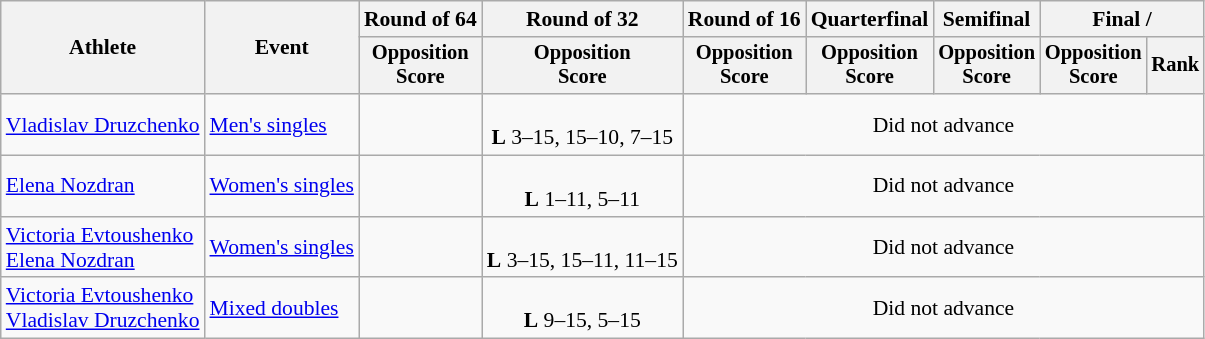<table class=wikitable style="font-size:90%">
<tr>
<th rowspan="2">Athlete</th>
<th rowspan="2">Event</th>
<th>Round of 64</th>
<th>Round of 32</th>
<th>Round of 16</th>
<th>Quarterfinal</th>
<th>Semifinal</th>
<th colspan=2>Final / </th>
</tr>
<tr style="font-size:95%">
<th>Opposition<br>Score</th>
<th>Opposition<br>Score</th>
<th>Opposition<br>Score</th>
<th>Opposition<br>Score</th>
<th>Opposition<br>Score</th>
<th>Opposition<br>Score</th>
<th>Rank</th>
</tr>
<tr align=center>
<td align=left><a href='#'>Vladislav Druzchenko</a></td>
<td align=left><a href='#'>Men's singles</a></td>
<td></td>
<td><br><strong>L</strong> 3–15, 15–10, 7–15</td>
<td colspan=5>Did not advance</td>
</tr>
<tr align=center>
<td align=left><a href='#'>Elena Nozdran</a></td>
<td align=left><a href='#'>Women's singles</a></td>
<td></td>
<td><br><strong>L</strong> 1–11, 5–11</td>
<td colspan=5>Did not advance</td>
</tr>
<tr align=center>
<td align=left><a href='#'>Victoria Evtoushenko</a><br><a href='#'>Elena Nozdran</a></td>
<td align=left><a href='#'>Women's singles</a></td>
<td></td>
<td><br><strong>L</strong> 3–15, 15–11, 11–15</td>
<td colspan=5>Did not advance</td>
</tr>
<tr align=center>
<td align=left><a href='#'>Victoria Evtoushenko</a><br><a href='#'>Vladislav Druzchenko</a></td>
<td align=left><a href='#'>Mixed doubles</a></td>
<td></td>
<td><br><strong>L</strong> 9–15, 5–15</td>
<td colspan=5>Did not advance</td>
</tr>
</table>
